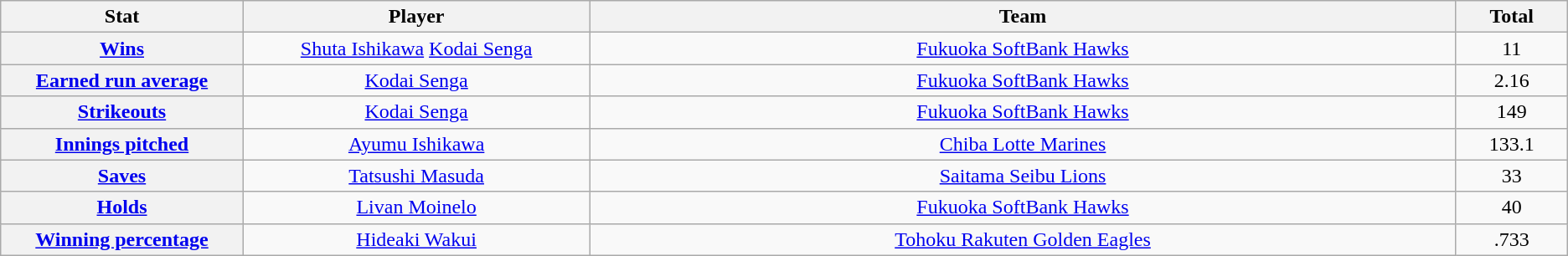<table class="wikitable" style="text-align:center;">
<tr>
<th scope="col" width="7%">Stat</th>
<th scope="col" width="10%">Player</th>
<th scope="col" width="25%">Team</th>
<th scope="col" width="3%">Total</th>
</tr>
<tr>
<th scope="row" style="text-align:center;"><a href='#'>Wins</a></th>
<td><a href='#'>Shuta Ishikawa</a> <a href='#'>Kodai Senga</a></td>
<td><a href='#'>Fukuoka SoftBank Hawks</a></td>
<td>11</td>
</tr>
<tr>
<th scope="row" style="text-align:center;"><a href='#'>Earned run average</a></th>
<td><a href='#'>Kodai Senga</a></td>
<td><a href='#'>Fukuoka SoftBank Hawks</a></td>
<td>2.16</td>
</tr>
<tr>
<th scope="row" style="text-align:center;"><a href='#'>Strikeouts</a></th>
<td><a href='#'>Kodai Senga</a></td>
<td><a href='#'>Fukuoka SoftBank Hawks</a></td>
<td>149</td>
</tr>
<tr>
<th scope="row" style="text-align:center;"><a href='#'>Innings pitched</a></th>
<td><a href='#'>Ayumu Ishikawa</a></td>
<td><a href='#'>Chiba Lotte Marines</a></td>
<td>133.1</td>
</tr>
<tr>
<th scope="row" style="text-align:center;"><a href='#'>Saves</a></th>
<td><a href='#'>Tatsushi Masuda</a></td>
<td><a href='#'>Saitama Seibu Lions</a></td>
<td>33</td>
</tr>
<tr>
<th scope="row" style="text-align:center;"><a href='#'>Holds</a></th>
<td><a href='#'>Livan Moinelo</a></td>
<td><a href='#'>Fukuoka SoftBank Hawks</a></td>
<td>40</td>
</tr>
<tr>
<th scope="row" style="text-align:center;"><a href='#'>Winning percentage</a></th>
<td><a href='#'>Hideaki Wakui</a></td>
<td><a href='#'>Tohoku Rakuten Golden Eagles</a></td>
<td>.733</td>
</tr>
</table>
